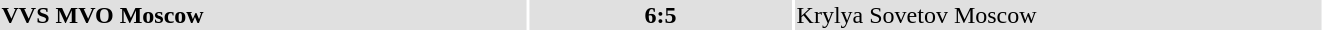<table width="70%">
<tr bgcolor="#e0e0e0">
<td style="width:40%;"><strong>VVS MVO Moscow</strong></td>
<th style="width:20%;">6:5</th>
<td style="width:40%;">Krylya Sovetov Moscow</td>
</tr>
</table>
